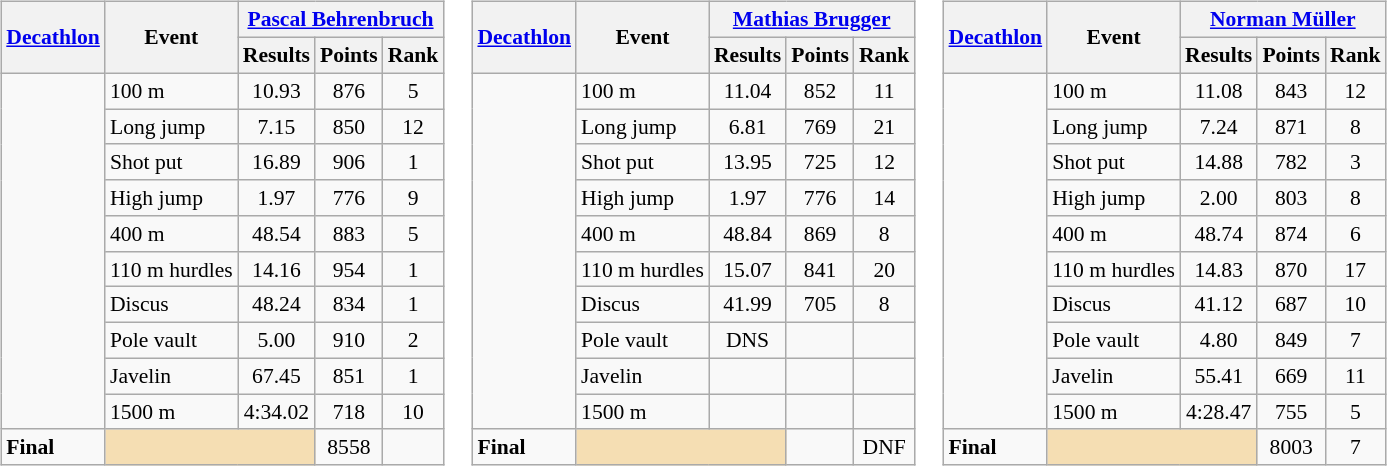<table>
<tr>
<td><br><table class=wikitable style="font-size:90%">
<tr>
<th rowspan="2"><a href='#'>Decathlon</a></th>
<th rowspan="2">Event</th>
<th colspan="3"><a href='#'>Pascal Behrenbruch</a></th>
</tr>
<tr>
<th>Results</th>
<th>Points</th>
<th>Rank</th>
</tr>
<tr>
<td rowspan="10"></td>
<td>100 m</td>
<td align=center>10.93</td>
<td align=center>876</td>
<td align=center>5</td>
</tr>
<tr>
<td>Long jump</td>
<td align=center>7.15</td>
<td align=center>850</td>
<td align=center>12</td>
</tr>
<tr>
<td>Shot put</td>
<td align=center>16.89</td>
<td align=center>906</td>
<td align=center>1</td>
</tr>
<tr>
<td>High jump</td>
<td align=center>1.97</td>
<td align=center>776</td>
<td align=center>9</td>
</tr>
<tr>
<td>400 m</td>
<td align=center>48.54</td>
<td align=center>883</td>
<td align=center>5</td>
</tr>
<tr>
<td>110 m hurdles</td>
<td align=center>14.16</td>
<td align=center>954</td>
<td align=center>1</td>
</tr>
<tr>
<td>Discus</td>
<td align=center>48.24</td>
<td align=center>834</td>
<td align=center>1</td>
</tr>
<tr>
<td>Pole vault</td>
<td align=center>5.00</td>
<td align=center>910</td>
<td align=center>2</td>
</tr>
<tr>
<td>Javelin</td>
<td align=center>67.45</td>
<td align=center>851</td>
<td align=center>1</td>
</tr>
<tr>
<td>1500 m</td>
<td align=center>4:34.02</td>
<td align=center>718</td>
<td align=center>10</td>
</tr>
<tr>
<td><strong>Final</strong></td>
<td colspan="2" bgcolor="wheat"></td>
<td align=center>8558</td>
<td align=center></td>
</tr>
</table>
</td>
<td><br><table class=wikitable style="font-size:90%">
<tr>
<th rowspan="2"><a href='#'>Decathlon</a></th>
<th rowspan="2">Event</th>
<th colspan="3"><a href='#'>Mathias Brugger</a></th>
</tr>
<tr>
<th>Results</th>
<th>Points</th>
<th>Rank</th>
</tr>
<tr>
<td rowspan="10"></td>
<td>100 m</td>
<td align=center>11.04</td>
<td align=center>852</td>
<td align=center>11</td>
</tr>
<tr>
<td>Long jump</td>
<td align=center>6.81</td>
<td align=center>769</td>
<td align=center>21</td>
</tr>
<tr>
<td>Shot put</td>
<td align=center>13.95</td>
<td align=center>725</td>
<td align=center>12</td>
</tr>
<tr>
<td>High jump</td>
<td align=center>1.97</td>
<td align=center>776</td>
<td align=center>14</td>
</tr>
<tr>
<td>400 m</td>
<td align=center>48.84</td>
<td align=center>869</td>
<td align=center>8</td>
</tr>
<tr>
<td>110 m hurdles</td>
<td align=center>15.07</td>
<td align=center>841</td>
<td align=center>20</td>
</tr>
<tr>
<td>Discus</td>
<td align=center>41.99</td>
<td align=center>705</td>
<td align=center>8</td>
</tr>
<tr>
<td>Pole vault</td>
<td align=center>DNS</td>
<td align=center></td>
<td align=center></td>
</tr>
<tr>
<td>Javelin</td>
<td align=center></td>
<td align=center></td>
<td align=center></td>
</tr>
<tr>
<td>1500 m</td>
<td align=center></td>
<td align=center></td>
<td align=center></td>
</tr>
<tr>
<td><strong>Final</strong></td>
<td colspan="2" bgcolor="wheat"></td>
<td align=center></td>
<td align=center>DNF</td>
</tr>
</table>
</td>
<td><br><table class=wikitable style="font-size:90%">
<tr>
<th rowspan="2"><a href='#'>Decathlon</a></th>
<th rowspan="2">Event</th>
<th colspan="3"><a href='#'>Norman Müller</a></th>
</tr>
<tr>
<th>Results</th>
<th>Points</th>
<th>Rank</th>
</tr>
<tr>
<td rowspan="10"></td>
<td>100 m</td>
<td align=center>11.08</td>
<td align=center>843</td>
<td align=center>12</td>
</tr>
<tr>
<td>Long jump</td>
<td align=center>7.24</td>
<td align=center>871</td>
<td align=center>8</td>
</tr>
<tr>
<td>Shot put</td>
<td align=center>14.88</td>
<td align=center>782</td>
<td align=center>3</td>
</tr>
<tr>
<td>High jump</td>
<td align=center>2.00</td>
<td align=center>803</td>
<td align=center>8</td>
</tr>
<tr>
<td>400 m</td>
<td align=center>48.74</td>
<td align=center>874</td>
<td align=center>6</td>
</tr>
<tr>
<td>110 m hurdles</td>
<td align=center>14.83</td>
<td align=center>870</td>
<td align=center>17</td>
</tr>
<tr>
<td>Discus</td>
<td align=center>41.12</td>
<td align=center>687</td>
<td align=center>10</td>
</tr>
<tr>
<td>Pole vault</td>
<td align=center>4.80</td>
<td align=center>849</td>
<td align=center>7</td>
</tr>
<tr>
<td>Javelin</td>
<td align=center>55.41</td>
<td align=center>669</td>
<td align=center>11</td>
</tr>
<tr>
<td>1500 m</td>
<td align=center>4:28.47</td>
<td align=center>755</td>
<td align=center>5</td>
</tr>
<tr>
<td><strong>Final</strong></td>
<td colspan="2" bgcolor="wheat"></td>
<td align=center>8003</td>
<td align=center>7</td>
</tr>
</table>
</td>
</tr>
</table>
